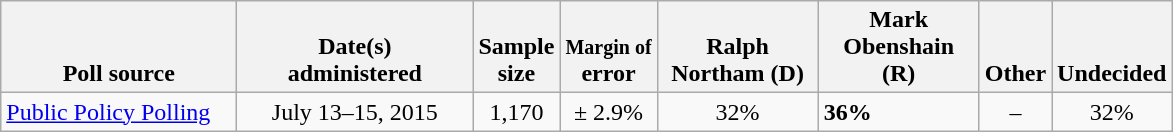<table class="wikitable">
<tr valign= bottom>
<th style="width:150px;">Poll source</th>
<th style="width:150px;">Date(s)<br>administered</th>
<th class=small>Sample<br>size</th>
<th><small>Margin of</small><br>error</th>
<th style="width:100px;">Ralph<br>Northam (D)</th>
<th style="width:100px;">Mark<br>Obenshain (R)</th>
<th style="width:40px;">Other</th>
<th style="width:40px;">Undecided</th>
</tr>
<tr>
<td><a href='#'>Public Policy Polling</a></td>
<td align=center>July 13–15, 2015</td>
<td align=center>1,170</td>
<td align=center>± 2.9%</td>
<td align=center>32%</td>
<td><strong>36%</strong></td>
<td align=center>–</td>
<td align=center>32%</td>
</tr>
</table>
